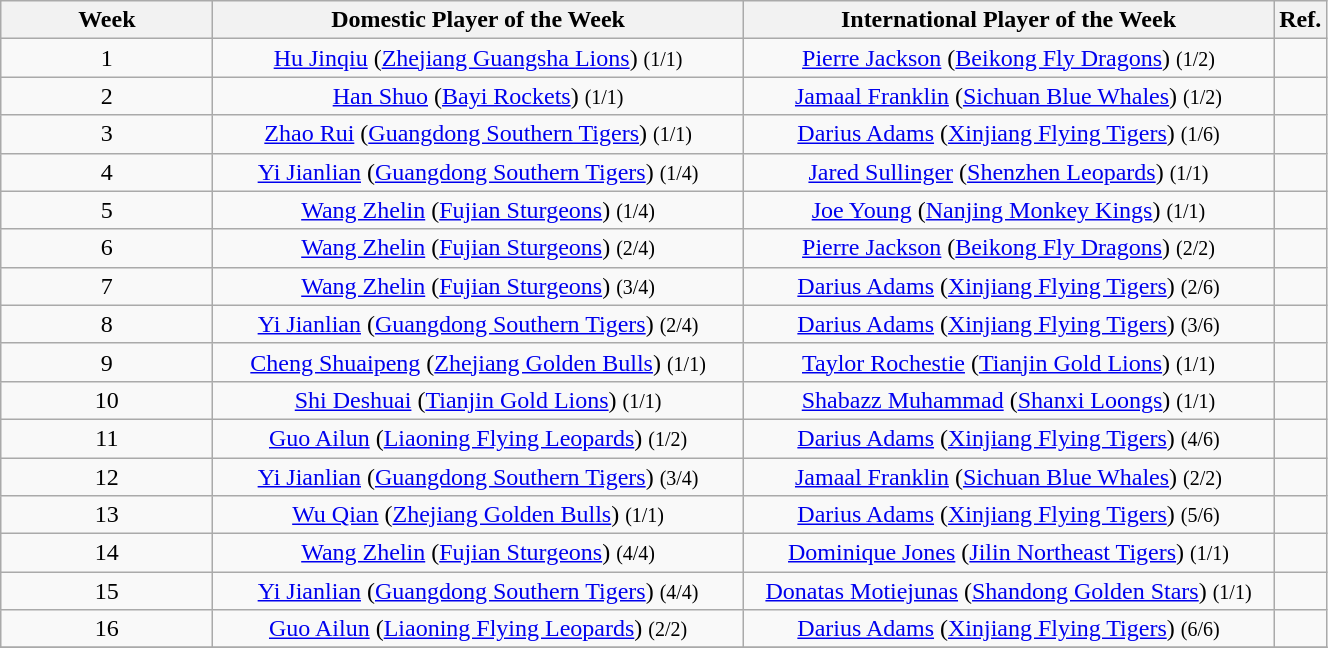<table class="wikitable sortable" style="text-align:left">
<tr>
<th width=16%>Week</th>
<th width=40%>Domestic Player of the Week</th>
<th width=40%>International Player of the Week</th>
<th class=unsortable>Ref.</th>
</tr>
<tr>
<td align=center>1</td>
<td align=center> <a href='#'>Hu Jinqiu</a> (<a href='#'>Zhejiang Guangsha Lions</a>) <small>(1/1)</small></td>
<td align=center> <a href='#'>Pierre Jackson</a> (<a href='#'>Beikong Fly Dragons</a>) <small>(1/2)</small></td>
<td align=center></td>
</tr>
<tr>
<td align=center>2</td>
<td align=center> <a href='#'>Han Shuo</a> (<a href='#'>Bayi Rockets</a>) <small>(1/1)</small></td>
<td align=center> <a href='#'>Jamaal Franklin</a> (<a href='#'>Sichuan Blue Whales</a>) <small>(1/2)</small></td>
<td align=center></td>
</tr>
<tr>
<td align=center>3</td>
<td align=center> <a href='#'>Zhao Rui</a> (<a href='#'>Guangdong Southern Tigers</a>) <small>(1/1)</small></td>
<td align=center> <a href='#'>Darius Adams</a> (<a href='#'>Xinjiang Flying Tigers</a>) <small>(1/6)</small></td>
<td align=center></td>
</tr>
<tr>
<td align=center>4</td>
<td align=center> <a href='#'>Yi Jianlian</a> (<a href='#'>Guangdong Southern Tigers</a>) <small>(1/4)</small></td>
<td align=center> <a href='#'>Jared Sullinger</a> (<a href='#'>Shenzhen Leopards</a>) <small>(1/1)</small></td>
<td align=center></td>
</tr>
<tr>
<td align=center>5</td>
<td align=center> <a href='#'>Wang Zhelin</a> (<a href='#'>Fujian Sturgeons</a>) <small>(1/4)</small></td>
<td align=center> <a href='#'>Joe Young</a> (<a href='#'>Nanjing Monkey Kings</a>) <small>(1/1)</small></td>
<td align=center></td>
</tr>
<tr>
<td align=center>6</td>
<td align=center> <a href='#'>Wang Zhelin</a> (<a href='#'>Fujian Sturgeons</a>) <small>(2/4)</small></td>
<td align=center> <a href='#'>Pierre Jackson</a> (<a href='#'>Beikong Fly Dragons</a>) <small>(2/2)</small></td>
<td align=center></td>
</tr>
<tr>
<td align=center>7</td>
<td align=center> <a href='#'>Wang Zhelin</a> (<a href='#'>Fujian Sturgeons</a>) <small>(3/4)</small></td>
<td align=center> <a href='#'>Darius Adams</a> (<a href='#'>Xinjiang Flying Tigers</a>) <small>(2/6)</small></td>
<td align=center></td>
</tr>
<tr>
<td align=center>8</td>
<td align=center> <a href='#'>Yi Jianlian</a> (<a href='#'>Guangdong Southern Tigers</a>) <small>(2/4)</small></td>
<td align=center> <a href='#'>Darius Adams</a> (<a href='#'>Xinjiang Flying Tigers</a>) <small>(3/6)</small></td>
<td align=center></td>
</tr>
<tr>
<td align=center>9</td>
<td align=center> <a href='#'>Cheng Shuaipeng</a> (<a href='#'>Zhejiang Golden Bulls</a>) <small>(1/1)</small></td>
<td align=center> <a href='#'>Taylor Rochestie</a> (<a href='#'>Tianjin Gold Lions</a>) <small>(1/1)</small></td>
<td align=center></td>
</tr>
<tr>
<td align=center>10</td>
<td align=center> <a href='#'>Shi Deshuai</a> (<a href='#'>Tianjin Gold Lions</a>) <small>(1/1)</small></td>
<td align=center> <a href='#'>Shabazz Muhammad</a> (<a href='#'>Shanxi Loongs</a>) <small>(1/1)</small></td>
<td align=center></td>
</tr>
<tr>
<td align=center>11</td>
<td align=center> <a href='#'>Guo Ailun</a> (<a href='#'>Liaoning Flying Leopards</a>) <small>(1/2)</small></td>
<td align=center> <a href='#'>Darius Adams</a> (<a href='#'>Xinjiang Flying Tigers</a>) <small>(4/6)</small></td>
<td align=center></td>
</tr>
<tr>
<td align=center>12</td>
<td align=center> <a href='#'>Yi Jianlian</a> (<a href='#'>Guangdong Southern Tigers</a>) <small>(3/4)</small></td>
<td align=center> <a href='#'>Jamaal Franklin</a> (<a href='#'>Sichuan Blue Whales</a>) <small>(2/2)</small></td>
<td align=center></td>
</tr>
<tr>
<td align=center>13</td>
<td align=center> <a href='#'>Wu Qian</a> (<a href='#'>Zhejiang Golden Bulls</a>) <small>(1/1)</small></td>
<td align=center> <a href='#'>Darius Adams</a> (<a href='#'>Xinjiang Flying Tigers</a>) <small>(5/6)</small></td>
<td align=center></td>
</tr>
<tr>
<td align=center>14</td>
<td align=center> <a href='#'>Wang Zhelin</a> (<a href='#'>Fujian Sturgeons</a>) <small>(4/4)</small></td>
<td align=center> <a href='#'>Dominique Jones</a> (<a href='#'>Jilin Northeast Tigers</a>) <small>(1/1)</small></td>
<td align=center></td>
</tr>
<tr>
<td align=center>15</td>
<td align=center> <a href='#'>Yi Jianlian</a> (<a href='#'>Guangdong Southern Tigers</a>) <small>(4/4)</small></td>
<td align=center> <a href='#'>Donatas Motiejunas</a> (<a href='#'>Shandong Golden Stars</a>) <small>(1/1)</small></td>
<td align=center></td>
</tr>
<tr>
<td align=center>16</td>
<td align=center> <a href='#'>Guo Ailun</a> (<a href='#'>Liaoning Flying Leopards</a>) <small>(2/2)</small></td>
<td align=center> <a href='#'>Darius Adams</a> (<a href='#'>Xinjiang Flying Tigers</a>) <small>(6/6)</small></td>
<td align=center></td>
</tr>
<tr>
</tr>
</table>
